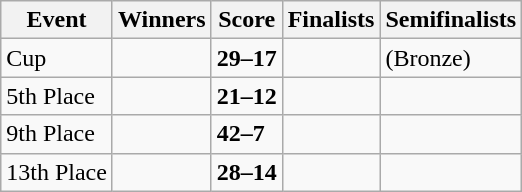<table class="wikitable">
<tr>
<th>Event</th>
<th>Winners</th>
<th>Score</th>
<th>Finalists</th>
<th>Semifinalists</th>
</tr>
<tr>
<td>Cup</td>
<td><strong></strong></td>
<td><strong>29–17</strong></td>
<td></td>
<td> (Bronze)<br></td>
</tr>
<tr>
<td>5th Place</td>
<td><strong></strong></td>
<td><strong>21–12</strong></td>
<td></td>
<td><br></td>
</tr>
<tr>
<td>9th Place</td>
<td><strong></strong></td>
<td><strong>42–7</strong></td>
<td></td>
<td><br></td>
</tr>
<tr>
<td>13th Place</td>
<td><strong></strong></td>
<td><strong>28–14</strong></td>
<td></td>
<td><br></td>
</tr>
</table>
